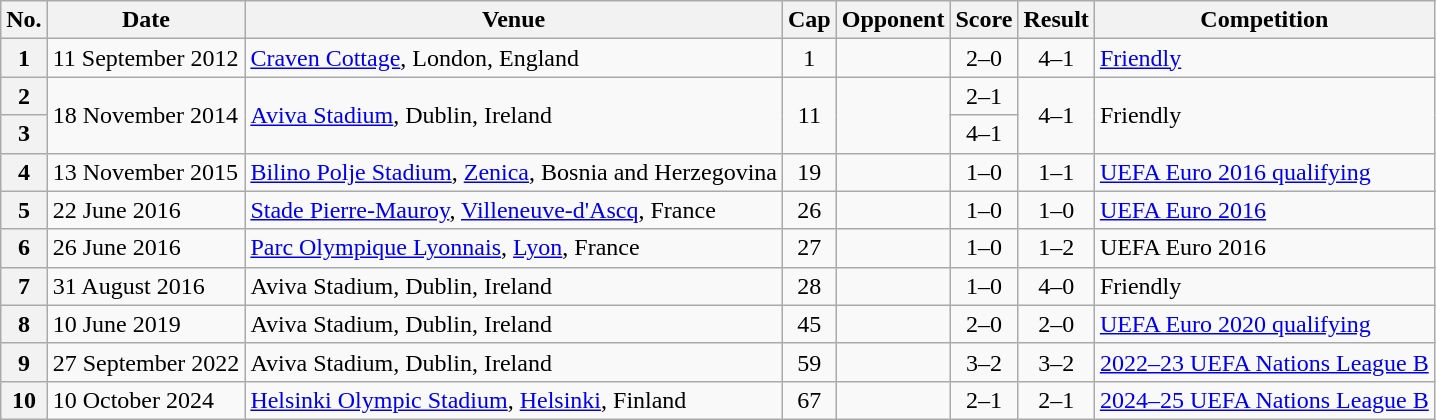<table class="wikitable sortable plainrowheaders">
<tr>
<th scope=col>No.</th>
<th scope=col data-sort-type=date>Date</th>
<th scope=col>Venue</th>
<th scope=col>Cap</th>
<th scope=col>Opponent</th>
<th scope=col>Score</th>
<th scope=col>Result</th>
<th scope=col>Competition</th>
</tr>
<tr>
<th scope=row style="text-align: center;">1</th>
<td>11 September 2012</td>
<td><a href='#'>Craven Cottage</a>, London, England</td>
<td align=center>1</td>
<td></td>
<td align=center>2–0</td>
<td align=center>4–1</td>
<td><a href='#'>Friendly</a></td>
</tr>
<tr>
<th scope=row style="text-align: center;">2</th>
<td rowspan=2>18 November 2014</td>
<td rowspan=2><a href='#'>Aviva Stadium</a>, Dublin, Ireland</td>
<td rowspan=2 align=center>11</td>
<td rowspan=2></td>
<td align=center>2–1</td>
<td rowspan=2 align=center>4–1</td>
<td rowspan=2>Friendly</td>
</tr>
<tr>
<th scope=row style="text-align: center;">3</th>
<td align=center>4–1</td>
</tr>
<tr>
<th scope=row style="text-align: center;">4</th>
<td>13 November 2015</td>
<td><a href='#'>Bilino Polje Stadium</a>, <a href='#'>Zenica</a>, Bosnia and Herzegovina</td>
<td align=center>19</td>
<td></td>
<td align=center>1–0</td>
<td align=center>1–1</td>
<td><a href='#'>UEFA Euro 2016 qualifying</a></td>
</tr>
<tr>
<th scope=row style="text-align: center;">5</th>
<td>22 June 2016</td>
<td><a href='#'>Stade Pierre-Mauroy</a>, <a href='#'>Villeneuve-d'Ascq</a>, France</td>
<td align=center>26</td>
<td></td>
<td align=center>1–0</td>
<td align=center>1–0</td>
<td><a href='#'>UEFA Euro 2016</a></td>
</tr>
<tr>
<th scope=row style="text-align: center;">6</th>
<td>26 June 2016</td>
<td><a href='#'>Parc Olympique Lyonnais</a>, <a href='#'>Lyon</a>, France</td>
<td align=center>27</td>
<td></td>
<td align=center>1–0</td>
<td align=center>1–2</td>
<td>UEFA Euro 2016</td>
</tr>
<tr>
<th scope=row style="text-align: center;">7</th>
<td>31 August 2016</td>
<td>Aviva Stadium, Dublin, Ireland</td>
<td align=center>28</td>
<td></td>
<td align=center>1–0</td>
<td align=center>4–0</td>
<td>Friendly</td>
</tr>
<tr>
<th scope=row style="text-align: center;">8</th>
<td>10 June 2019</td>
<td>Aviva Stadium, Dublin, Ireland</td>
<td align=center>45</td>
<td></td>
<td align=center>2–0</td>
<td align=center>2–0</td>
<td><a href='#'>UEFA Euro 2020 qualifying</a></td>
</tr>
<tr>
<th scope=row style="text-align: center;">9</th>
<td>27 September 2022</td>
<td>Aviva Stadium, Dublin, Ireland</td>
<td align=center>59</td>
<td></td>
<td align=center>3–2</td>
<td align=center>3–2</td>
<td><a href='#'>2022–23 UEFA Nations League B</a></td>
</tr>
<tr>
<th scope=row style="text-align: center;">10</th>
<td>10 October 2024</td>
<td><a href='#'>Helsinki Olympic Stadium</a>, <a href='#'>Helsinki</a>, Finland</td>
<td align=center>67</td>
<td></td>
<td align=center>2–1</td>
<td align=center>2–1</td>
<td><a href='#'>2024–25 UEFA Nations League B</a></td>
</tr>
</table>
